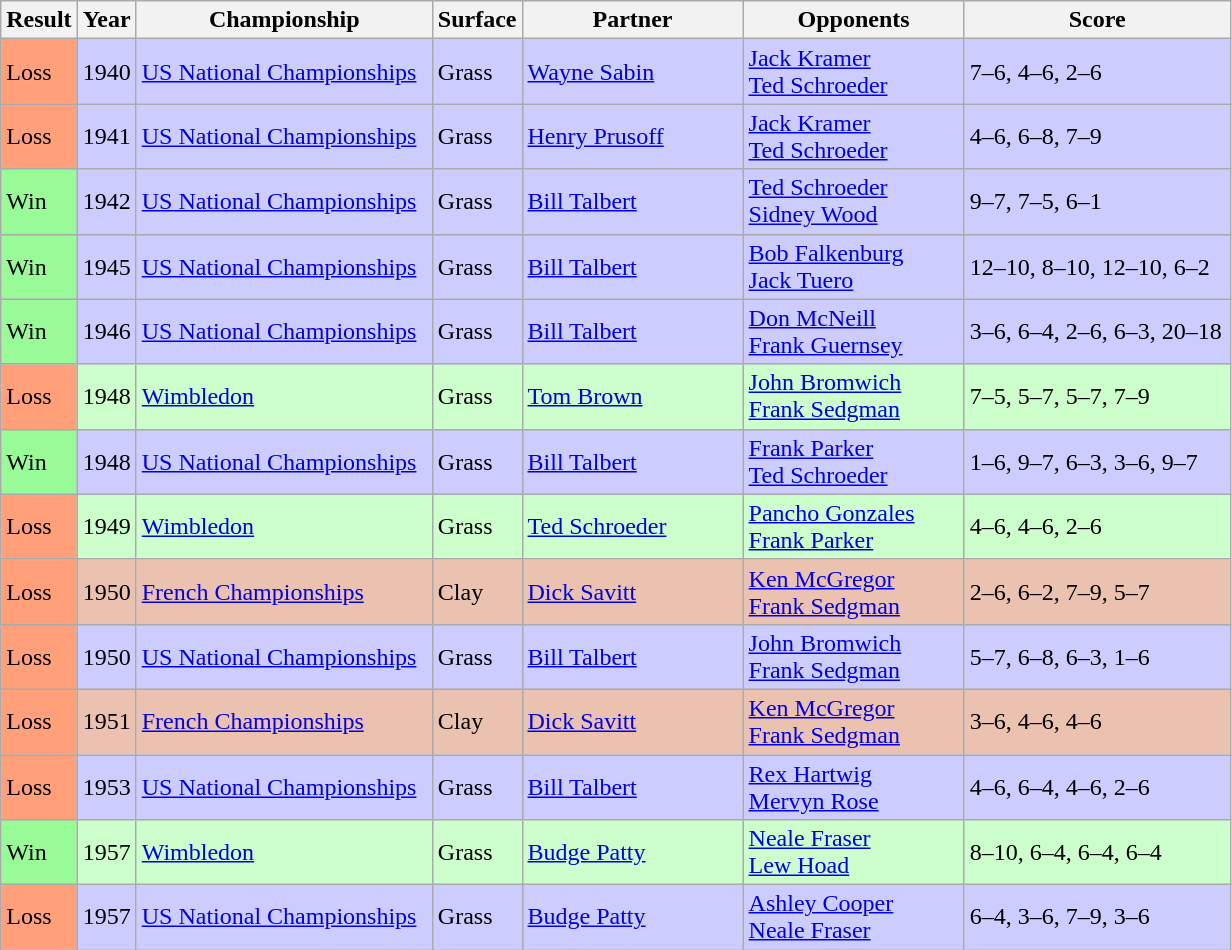<table class="sortable wikitable">
<tr>
<th style="width:40px">Result</th>
<th style="width:30px">Year</th>
<th style="width:190px">Championship</th>
<th style="width:50px">Surface</th>
<th style="width:140px">Partner</th>
<th style="width:140px">Opponents</th>
<th style="width:170px" class="unsortable">Score</th>
</tr>
<tr style="background:#ccf;">
<td style="background:#ffa07a;">Loss</td>
<td>1940</td>
<td><a href='#'>US National Championships</a></td>
<td>Grass</td>
<td> <a href='#'>Wayne Sabin</a></td>
<td> <a href='#'>Jack Kramer</a> <br>  <a href='#'>Ted Schroeder</a></td>
<td>7–6, 4–6, 2–6</td>
</tr>
<tr style="background:#ccf;">
<td style="background:#ffa07a;">Loss</td>
<td>1941</td>
<td><a href='#'>US National Championships</a></td>
<td>Grass</td>
<td> <a href='#'>Henry Prusoff</a></td>
<td> <a href='#'>Jack Kramer</a> <br>  <a href='#'>Ted Schroeder</a></td>
<td>4–6, 6–8, 7–9</td>
</tr>
<tr style="background:#ccf;">
<td style="background:#98fb98;">Win</td>
<td>1942</td>
<td><a href='#'>US National Championships</a></td>
<td>Grass</td>
<td> <a href='#'>Bill Talbert</a></td>
<td> <a href='#'>Ted Schroeder</a> <br>  <a href='#'>Sidney Wood</a></td>
<td>9–7, 7–5, 6–1</td>
</tr>
<tr style="background:#ccf;">
<td style="background:#98fb98;">Win</td>
<td>1945</td>
<td><a href='#'>US National Championships</a></td>
<td>Grass</td>
<td> <a href='#'>Bill Talbert</a></td>
<td> <a href='#'>Bob Falkenburg</a> <br>  <a href='#'>Jack Tuero</a></td>
<td>12–10, 8–10, 12–10, 6–2</td>
</tr>
<tr style="background:#ccf;">
<td style="background:#98fb98;">Win</td>
<td>1946</td>
<td><a href='#'>US National Championships</a></td>
<td>Grass</td>
<td> <a href='#'>Bill Talbert</a></td>
<td> <a href='#'>Don McNeill</a> <br>  <a href='#'>Frank Guernsey</a></td>
<td>3–6, 6–4, 2–6, 6–3, 20–18</td>
</tr>
<tr style="background:#cfc;">
<td style="background:#ffa07a;">Loss</td>
<td>1948</td>
<td><a href='#'>Wimbledon</a></td>
<td>Grass</td>
<td> <a href='#'>Tom Brown</a></td>
<td> <a href='#'>John Bromwich</a> <br>  <a href='#'>Frank Sedgman</a></td>
<td>7–5, 5–7, 5–7, 7–9</td>
</tr>
<tr style="background:#ccf;">
<td style="background:#98fb98;">Win</td>
<td>1948</td>
<td><a href='#'>US National Championships</a></td>
<td>Grass</td>
<td> <a href='#'>Bill Talbert</a></td>
<td> <a href='#'>Frank Parker</a> <br>  <a href='#'>Ted Schroeder</a></td>
<td>1–6, 9–7, 6–3, 3–6, 9–7</td>
</tr>
<tr style="background:#cfc;">
<td style="background:#ffa07a;">Loss</td>
<td>1949</td>
<td><a href='#'>Wimbledon</a></td>
<td>Grass</td>
<td> <a href='#'>Ted Schroeder</a></td>
<td> <a href='#'>Pancho Gonzales</a> <br>  <a href='#'>Frank Parker</a></td>
<td>4–6, 4–6, 2–6</td>
</tr>
<tr style="background:#ebc2af;">
<td style="background:#ffa07a;">Loss</td>
<td>1950</td>
<td><a href='#'>French Championships</a></td>
<td>Clay</td>
<td> <a href='#'>Dick Savitt</a></td>
<td> <a href='#'>Ken McGregor</a> <br>  <a href='#'>Frank Sedgman</a></td>
<td>2–6, 6–2, 7–9, 5–7</td>
</tr>
<tr style="background:#ccf;">
<td style="background:#ffa07a;">Loss</td>
<td>1950</td>
<td><a href='#'>US National Championships</a></td>
<td>Grass</td>
<td> <a href='#'>Bill Talbert</a></td>
<td> <a href='#'>John Bromwich</a> <br>  <a href='#'>Frank Sedgman</a></td>
<td>5–7, 6–8, 6–3, 1–6</td>
</tr>
<tr style="background:#ebc2af;">
<td style="background:#ffa07a;">Loss</td>
<td>1951</td>
<td><a href='#'>French Championships</a></td>
<td>Clay</td>
<td> <a href='#'>Dick Savitt</a></td>
<td> <a href='#'>Ken McGregor</a> <br>  <a href='#'>Frank Sedgman</a></td>
<td>3–6, 4–6, 4–6</td>
</tr>
<tr style="background:#ccf;">
<td style="background:#ffa07a;">Loss</td>
<td>1953</td>
<td><a href='#'>US National Championships</a></td>
<td>Grass</td>
<td> <a href='#'>Bill Talbert</a></td>
<td> <a href='#'>Rex Hartwig</a> <br>  <a href='#'>Mervyn Rose</a></td>
<td>4–6, 6–4, 4–6, 2–6</td>
</tr>
<tr style="background:#cfc;">
<td style="background:#98fb98;">Win</td>
<td>1957</td>
<td><a href='#'>Wimbledon</a></td>
<td>Grass</td>
<td> <a href='#'>Budge Patty</a></td>
<td> <a href='#'>Neale Fraser</a> <br>  <a href='#'>Lew Hoad</a></td>
<td>8–10, 6–4, 6–4, 6–4</td>
</tr>
<tr style="background:#ccf;">
<td style="background:#ffa07a;">Loss</td>
<td>1957</td>
<td><a href='#'>US National Championships</a></td>
<td>Grass</td>
<td> <a href='#'>Budge Patty</a></td>
<td> <a href='#'>Ashley Cooper</a> <br>  <a href='#'>Neale Fraser</a></td>
<td>6–4, 3–6, 7–9, 3–6</td>
</tr>
</table>
